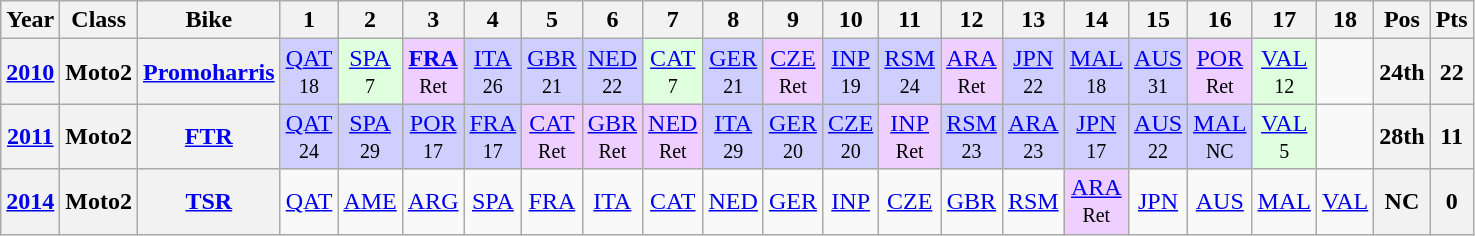<table class="wikitable" style="text-align:center">
<tr>
<th>Year</th>
<th>Class</th>
<th>Bike</th>
<th>1</th>
<th>2</th>
<th>3</th>
<th>4</th>
<th>5</th>
<th>6</th>
<th>7</th>
<th>8</th>
<th>9</th>
<th>10</th>
<th>11</th>
<th>12</th>
<th>13</th>
<th>14</th>
<th>15</th>
<th>16</th>
<th>17</th>
<th>18</th>
<th>Pos</th>
<th>Pts</th>
</tr>
<tr>
<th align="left"><a href='#'>2010</a></th>
<th align="left">Moto2</th>
<th align="left"><a href='#'>Promoharris</a></th>
<td style="background:#cfcfff;"><a href='#'>QAT</a><br><small>18</small></td>
<td style="background:#DFFFDF;"><a href='#'>SPA</a><br><small>7</small></td>
<td style="background:#EFCFFF;"><strong><a href='#'>FRA</a></strong><br><small>Ret</small></td>
<td style="background:#cfcfff;"><a href='#'>ITA</a><br><small>26</small></td>
<td style="background:#cfcfff;"><a href='#'>GBR</a><br><small>21</small></td>
<td style="background:#cfcfff;"><a href='#'>NED</a><br><small>22</small></td>
<td style="background:#DFFFDF;"><a href='#'>CAT</a><br><small>7</small></td>
<td style="background:#cfcfff;"><a href='#'>GER</a><br><small>21</small></td>
<td style="background:#EFCFFF;"><a href='#'>CZE</a><br><small>Ret</small></td>
<td style="background:#cfcfff;"><a href='#'>INP</a><br><small>19</small></td>
<td style="background:#cfcfff;"><a href='#'>RSM</a><br><small>24</small></td>
<td style="background:#EFCFFF;"><a href='#'>ARA</a><br><small>Ret</small></td>
<td style="background:#cfcfff;"><a href='#'>JPN</a><br><small>22</small></td>
<td style="background:#cfcfff;"><a href='#'>MAL</a><br><small>18</small></td>
<td style="background:#cfcfff;"><a href='#'>AUS</a><br><small>31</small></td>
<td style="background:#EFCFFF;"><a href='#'>POR</a><br><small>Ret</small></td>
<td style="background:#DFFFDF;"><a href='#'>VAL</a><br><small>12</small></td>
<td></td>
<th>24th</th>
<th>22</th>
</tr>
<tr>
<th align="left"><a href='#'>2011</a></th>
<th align="left">Moto2</th>
<th align="left"><a href='#'>FTR</a></th>
<td style="background:#cfcfff;"><a href='#'>QAT</a><br><small>24</small></td>
<td style="background:#cfcfff;"><a href='#'>SPA</a><br><small>29</small></td>
<td style="background:#cfcfff;"><a href='#'>POR</a><br><small>17</small></td>
<td style="background:#cfcfff;"><a href='#'>FRA</a><br><small>17</small></td>
<td style="background:#EFCFFF;"><a href='#'>CAT</a><br><small>Ret</small></td>
<td style="background:#EFCFFF;"><a href='#'>GBR</a><br><small>Ret</small></td>
<td style="background:#EFCFFF;"><a href='#'>NED</a><br><small>Ret</small></td>
<td style="background:#cfcfff;"><a href='#'>ITA</a><br><small>29</small></td>
<td style="background:#cfcfff;"><a href='#'>GER</a><br><small>20</small></td>
<td style="background:#cfcfff;"><a href='#'>CZE</a><br><small>20</small></td>
<td style="background:#EFCFFF;"><a href='#'>INP</a><br><small>Ret</small></td>
<td style="background:#cfcfff;"><a href='#'>RSM</a><br><small>23</small></td>
<td style="background:#cfcfff;"><a href='#'>ARA</a><br><small>23</small></td>
<td style="background:#cfcfff;"><a href='#'>JPN</a><br><small>17</small></td>
<td style="background:#cfcfff;"><a href='#'>AUS</a><br><small>22</small></td>
<td style="background:#cfcfff;"><a href='#'>MAL</a><br><small>NC</small></td>
<td style="background:#DFFFDF;"><a href='#'>VAL</a><br><small>5</small></td>
<td></td>
<th>28th</th>
<th>11</th>
</tr>
<tr>
<th align="left"><a href='#'>2014</a></th>
<th align="left">Moto2</th>
<th align="left"><a href='#'>TSR</a></th>
<td><a href='#'>QAT</a></td>
<td><a href='#'>AME</a></td>
<td><a href='#'>ARG</a></td>
<td><a href='#'>SPA</a></td>
<td><a href='#'>FRA</a></td>
<td><a href='#'>ITA</a></td>
<td><a href='#'>CAT</a></td>
<td><a href='#'>NED</a></td>
<td><a href='#'>GER</a></td>
<td><a href='#'>INP</a></td>
<td><a href='#'>CZE</a></td>
<td><a href='#'>GBR</a></td>
<td><a href='#'>RSM</a></td>
<td style="background:#efcfff;"><a href='#'>ARA</a><br><small>Ret</small></td>
<td><a href='#'>JPN</a></td>
<td><a href='#'>AUS</a></td>
<td><a href='#'>MAL</a></td>
<td><a href='#'>VAL</a></td>
<th>NC</th>
<th>0</th>
</tr>
</table>
